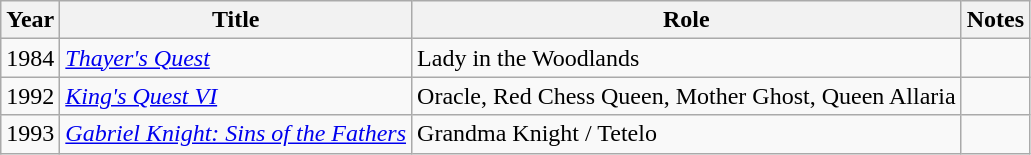<table class="wikitable">
<tr>
<th>Year</th>
<th>Title</th>
<th>Role</th>
<th>Notes</th>
</tr>
<tr>
<td>1984</td>
<td><em><a href='#'>Thayer's Quest</a></em></td>
<td>Lady in the Woodlands</td>
<td></td>
</tr>
<tr>
<td>1992</td>
<td><em><a href='#'>King's Quest VI</a></em></td>
<td>Oracle, Red Chess Queen, Mother Ghost, Queen Allaria</td>
<td></td>
</tr>
<tr>
<td>1993</td>
<td><em><a href='#'>Gabriel Knight: Sins of the Fathers</a></em></td>
<td>Grandma Knight / Tetelo</td>
<td></td>
</tr>
</table>
